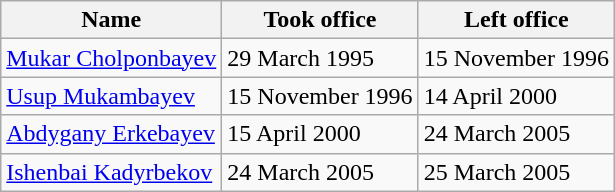<table class="wikitable">
<tr>
<th>Name</th>
<th>Took office</th>
<th>Left office</th>
</tr>
<tr>
<td><a href='#'>Mukar Cholponbayev</a></td>
<td>29 March 1995</td>
<td>15 November 1996</td>
</tr>
<tr>
<td><a href='#'>Usup Mukambayev</a></td>
<td>15 November 1996</td>
<td>14 April 2000</td>
</tr>
<tr>
<td><a href='#'>Abdygany Erkebayev</a></td>
<td>15 April 2000</td>
<td>24 March 2005</td>
</tr>
<tr>
<td><a href='#'>Ishenbai Kadyrbekov</a></td>
<td>24 March 2005</td>
<td>25 March 2005</td>
</tr>
</table>
